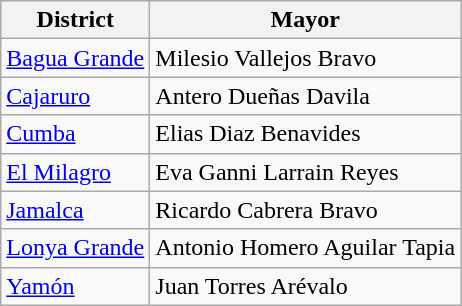<table class="wikitable">
<tr>
<th>District</th>
<th>Mayor</th>
</tr>
<tr>
<td><a href='#'>Bagua Grande</a></td>
<td>Milesio Vallejos Bravo</td>
</tr>
<tr>
<td><a href='#'>Cajaruro</a></td>
<td>Antero Dueñas Davila</td>
</tr>
<tr>
<td><a href='#'>Cumba</a></td>
<td>Elias Diaz Benavides</td>
</tr>
<tr>
<td><a href='#'>El Milagro</a></td>
<td>Eva Ganni Larrain Reyes</td>
</tr>
<tr>
<td><a href='#'>Jamalca</a></td>
<td>Ricardo Cabrera Bravo</td>
</tr>
<tr>
<td><a href='#'>Lonya Grande</a></td>
<td>Antonio Homero Aguilar Tapia</td>
</tr>
<tr>
<td><a href='#'>Yamón</a></td>
<td>Juan Torres Arévalo</td>
</tr>
</table>
